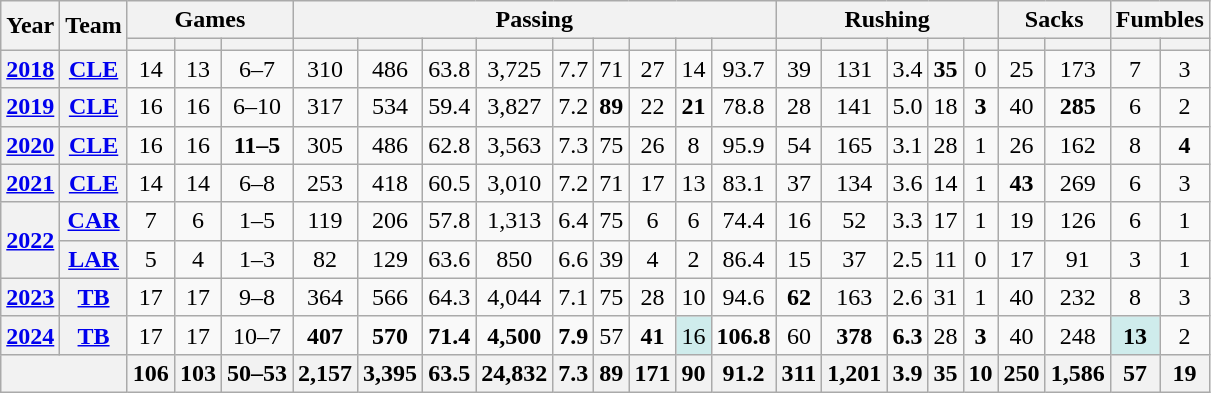<table class="wikitable" style="text-align:center;">
<tr>
<th rowspan="2">Year</th>
<th rowspan="2">Team</th>
<th colspan="3">Games</th>
<th colspan="9">Passing</th>
<th colspan="5">Rushing</th>
<th colspan="2">Sacks</th>
<th colspan="2">Fumbles</th>
</tr>
<tr>
<th></th>
<th></th>
<th></th>
<th></th>
<th></th>
<th></th>
<th></th>
<th></th>
<th></th>
<th></th>
<th></th>
<th></th>
<th></th>
<th></th>
<th></th>
<th></th>
<th></th>
<th></th>
<th></th>
<th></th>
<th></th>
</tr>
<tr>
<th><a href='#'>2018</a></th>
<th><a href='#'>CLE</a></th>
<td>14</td>
<td>13</td>
<td>6–7</td>
<td>310</td>
<td>486</td>
<td>63.8</td>
<td>3,725</td>
<td>7.7</td>
<td>71</td>
<td>27</td>
<td>14</td>
<td>93.7</td>
<td>39</td>
<td>131</td>
<td>3.4</td>
<td><strong>35</strong></td>
<td>0</td>
<td>25</td>
<td>173</td>
<td>7</td>
<td>3</td>
</tr>
<tr>
<th><a href='#'>2019</a></th>
<th><a href='#'>CLE</a></th>
<td>16</td>
<td>16</td>
<td>6–10</td>
<td>317</td>
<td>534</td>
<td>59.4</td>
<td>3,827</td>
<td>7.2</td>
<td><strong>89</strong></td>
<td>22</td>
<td><strong>21</strong></td>
<td>78.8</td>
<td>28</td>
<td>141</td>
<td>5.0</td>
<td>18</td>
<td><strong>3</strong></td>
<td>40</td>
<td><strong>285</strong></td>
<td>6</td>
<td>2</td>
</tr>
<tr>
<th><a href='#'>2020</a></th>
<th><a href='#'>CLE</a></th>
<td>16</td>
<td>16</td>
<td><strong>11–5</strong></td>
<td>305</td>
<td>486</td>
<td>62.8</td>
<td>3,563</td>
<td>7.3</td>
<td>75</td>
<td>26</td>
<td>8</td>
<td>95.9</td>
<td>54</td>
<td>165</td>
<td>3.1</td>
<td>28</td>
<td>1</td>
<td>26</td>
<td>162</td>
<td>8</td>
<td><strong>4</strong></td>
</tr>
<tr>
<th><a href='#'>2021</a></th>
<th><a href='#'>CLE</a></th>
<td>14</td>
<td>14</td>
<td>6–8</td>
<td>253</td>
<td>418</td>
<td>60.5</td>
<td>3,010</td>
<td>7.2</td>
<td>71</td>
<td>17</td>
<td>13</td>
<td>83.1</td>
<td>37</td>
<td>134</td>
<td>3.6</td>
<td>14</td>
<td>1</td>
<td><strong>43</strong></td>
<td>269</td>
<td>6</td>
<td>3</td>
</tr>
<tr>
<th rowspan="2"><a href='#'>2022</a></th>
<th><a href='#'>CAR</a></th>
<td>7</td>
<td>6</td>
<td>1–5</td>
<td>119</td>
<td>206</td>
<td>57.8</td>
<td>1,313</td>
<td>6.4</td>
<td>75</td>
<td>6</td>
<td>6</td>
<td>74.4</td>
<td>16</td>
<td>52</td>
<td>3.3</td>
<td>17</td>
<td>1</td>
<td>19</td>
<td>126</td>
<td>6</td>
<td>1</td>
</tr>
<tr>
<th><a href='#'>LAR</a></th>
<td>5</td>
<td>4</td>
<td>1–3</td>
<td>82</td>
<td>129</td>
<td>63.6</td>
<td>850</td>
<td>6.6</td>
<td>39</td>
<td>4</td>
<td>2</td>
<td>86.4</td>
<td>15</td>
<td>37</td>
<td>2.5</td>
<td>11</td>
<td>0</td>
<td>17</td>
<td>91</td>
<td>3</td>
<td>1</td>
</tr>
<tr>
<th><a href='#'>2023</a></th>
<th><a href='#'>TB</a></th>
<td>17</td>
<td>17</td>
<td>9–8</td>
<td>364</td>
<td>566</td>
<td>64.3</td>
<td>4,044</td>
<td>7.1</td>
<td>75</td>
<td>28</td>
<td>10</td>
<td>94.6</td>
<td><strong>62</strong></td>
<td>163</td>
<td>2.6</td>
<td>31</td>
<td>1</td>
<td>40</td>
<td>232</td>
<td>8</td>
<td>3</td>
</tr>
<tr>
<th><a href='#'>2024</a></th>
<th><a href='#'>TB</a></th>
<td>17</td>
<td>17</td>
<td>10–7</td>
<td><strong>407</strong></td>
<td><strong>570</strong></td>
<td><strong>71.4</strong></td>
<td><strong>4,500</strong></td>
<td><strong>7.9</strong></td>
<td>57</td>
<td><strong>41</strong></td>
<td style="background:#cfecec;">16</td>
<td><strong>106.8</strong></td>
<td>60</td>
<td><strong>378</strong></td>
<td><strong>6.3</strong></td>
<td>28</td>
<td><strong>3</strong></td>
<td>40</td>
<td>248</td>
<td style="background:#cfecec;"><strong>13</strong></td>
<td>2</td>
</tr>
<tr>
<th colspan="2"></th>
<th>106</th>
<th>103</th>
<th>50–53</th>
<th>2,157</th>
<th>3,395</th>
<th>63.5</th>
<th>24,832</th>
<th>7.3</th>
<th>89</th>
<th>171</th>
<th>90</th>
<th>91.2</th>
<th>311</th>
<th>1,201</th>
<th>3.9</th>
<th>35</th>
<th>10</th>
<th>250</th>
<th>1,586</th>
<th>57</th>
<th>19</th>
</tr>
</table>
